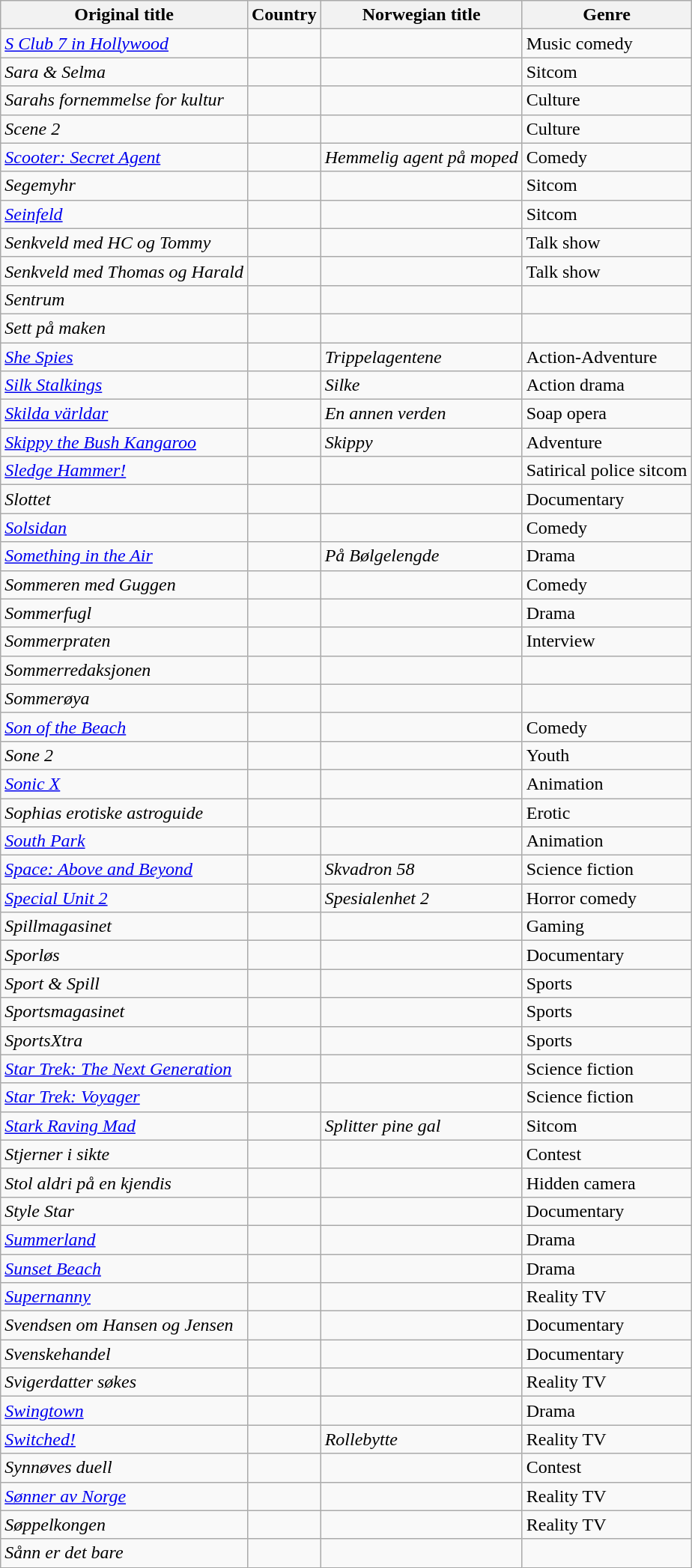<table class="wikitable sortable">
<tr>
<th>Original title</th>
<th>Country</th>
<th>Norwegian title</th>
<th>Genre</th>
</tr>
<tr>
<td><em><a href='#'>S Club 7 in Hollywood</a></em></td>
<td></td>
<td></td>
<td>Music comedy</td>
</tr>
<tr>
<td><em>Sara & Selma</em></td>
<td></td>
<td></td>
<td>Sitcom</td>
</tr>
<tr>
<td><em>Sarahs fornemmelse for kultur</em></td>
<td></td>
<td></td>
<td>Culture</td>
</tr>
<tr>
<td><em>Scene 2</em></td>
<td></td>
<td></td>
<td>Culture</td>
</tr>
<tr>
<td><em><a href='#'>Scooter: Secret Agent</a></em></td>
<td></td>
<td><em>Hemmelig agent på moped</em></td>
<td>Comedy</td>
</tr>
<tr>
<td><em>Segemyhr</em></td>
<td></td>
<td></td>
<td>Sitcom</td>
</tr>
<tr>
<td><em><a href='#'>Seinfeld</a></em></td>
<td></td>
<td></td>
<td>Sitcom</td>
</tr>
<tr>
<td><em>Senkveld med HC og Tommy</em></td>
<td></td>
<td></td>
<td>Talk show</td>
</tr>
<tr>
<td><em>Senkveld med Thomas og Harald</em></td>
<td></td>
<td></td>
<td>Talk show</td>
</tr>
<tr>
<td><em>Sentrum</em></td>
<td></td>
<td></td>
<td></td>
</tr>
<tr>
<td><em>Sett på maken</em></td>
<td></td>
<td></td>
<td></td>
</tr>
<tr>
<td><em><a href='#'>She Spies</a></em></td>
<td></td>
<td><em>Trippelagentene</em></td>
<td>Action-Adventure</td>
</tr>
<tr>
<td><em><a href='#'>Silk Stalkings</a></em></td>
<td></td>
<td><em>Silke</em></td>
<td>Action drama</td>
</tr>
<tr>
<td><em><a href='#'>Skilda världar</a></em></td>
<td></td>
<td><em>En annen verden</em></td>
<td>Soap opera</td>
</tr>
<tr>
<td><em><a href='#'>Skippy the Bush Kangaroo</a></em></td>
<td></td>
<td><em>Skippy</em></td>
<td>Adventure</td>
</tr>
<tr>
<td><em><a href='#'>Sledge Hammer!</a></em></td>
<td></td>
<td></td>
<td>Satirical police sitcom</td>
</tr>
<tr>
<td><em>Slottet</em></td>
<td></td>
<td></td>
<td>Documentary</td>
</tr>
<tr>
<td><em><a href='#'>Solsidan</a></em></td>
<td></td>
<td></td>
<td>Comedy</td>
</tr>
<tr>
<td><em><a href='#'>Something in the Air</a></em></td>
<td></td>
<td><em>På Bølgelengde</em></td>
<td>Drama</td>
</tr>
<tr>
<td><em>Sommeren med Guggen</em></td>
<td></td>
<td></td>
<td>Comedy</td>
</tr>
<tr>
<td><em>Sommerfugl</em></td>
<td></td>
<td></td>
<td>Drama</td>
</tr>
<tr>
<td><em>Sommerpraten</em></td>
<td></td>
<td></td>
<td>Interview</td>
</tr>
<tr>
<td><em>Sommerredaksjonen</em></td>
<td></td>
<td></td>
<td></td>
</tr>
<tr>
<td><em>Sommerøya</em></td>
<td></td>
<td></td>
<td></td>
</tr>
<tr>
<td><em><a href='#'>Son of the Beach</a></em></td>
<td></td>
<td></td>
<td>Comedy</td>
</tr>
<tr>
<td><em>Sone 2</em></td>
<td></td>
<td></td>
<td>Youth</td>
</tr>
<tr>
<td><em><a href='#'>Sonic X</a></em></td>
<td></td>
<td></td>
<td>Animation</td>
</tr>
<tr>
<td><em>Sophias erotiske astroguide</em></td>
<td></td>
<td></td>
<td>Erotic</td>
</tr>
<tr>
<td><em><a href='#'>South Park</a></em></td>
<td></td>
<td></td>
<td>Animation</td>
</tr>
<tr>
<td><em><a href='#'>Space: Above and Beyond</a></em></td>
<td></td>
<td><em>Skvadron 58</em></td>
<td>Science fiction</td>
</tr>
<tr>
<td><em><a href='#'>Special Unit 2</a></em></td>
<td></td>
<td><em>Spesialenhet 2</em></td>
<td>Horror comedy</td>
</tr>
<tr>
<td><em>Spillmagasinet</em></td>
<td></td>
<td></td>
<td>Gaming</td>
</tr>
<tr>
<td><em>Sporløs</em></td>
<td></td>
<td></td>
<td>Documentary</td>
</tr>
<tr>
<td><em>Sport & Spill</em></td>
<td></td>
<td></td>
<td>Sports</td>
</tr>
<tr>
<td><em>Sportsmagasinet</em></td>
<td></td>
<td></td>
<td>Sports</td>
</tr>
<tr>
<td><em>SportsXtra</em></td>
<td></td>
<td></td>
<td>Sports</td>
</tr>
<tr>
<td><em><a href='#'>Star Trek: The Next Generation</a></em></td>
<td></td>
<td></td>
<td>Science fiction</td>
</tr>
<tr>
<td><em><a href='#'>Star Trek: Voyager</a></em></td>
<td></td>
<td></td>
<td>Science fiction</td>
</tr>
<tr>
<td><em><a href='#'>Stark Raving Mad</a></em></td>
<td></td>
<td><em>Splitter pine gal</em></td>
<td>Sitcom</td>
</tr>
<tr>
<td><em>Stjerner i sikte</em></td>
<td></td>
<td></td>
<td>Contest</td>
</tr>
<tr>
<td><em>Stol aldri på en kjendis</em></td>
<td></td>
<td></td>
<td>Hidden camera</td>
</tr>
<tr>
<td><em>Style Star</em></td>
<td></td>
<td></td>
<td>Documentary</td>
</tr>
<tr>
<td><em><a href='#'>Summerland</a></em></td>
<td></td>
<td></td>
<td>Drama</td>
</tr>
<tr>
<td><em><a href='#'>Sunset Beach</a></em></td>
<td></td>
<td></td>
<td>Drama</td>
</tr>
<tr>
<td><em><a href='#'>Supernanny</a></em></td>
<td></td>
<td></td>
<td>Reality TV</td>
</tr>
<tr>
<td><em>Svendsen om Hansen og Jensen</em></td>
<td></td>
<td></td>
<td>Documentary</td>
</tr>
<tr>
<td><em>Svenskehandel</em></td>
<td></td>
<td></td>
<td>Documentary</td>
</tr>
<tr>
<td><em>Svigerdatter søkes</em></td>
<td></td>
<td></td>
<td>Reality TV</td>
</tr>
<tr>
<td><em><a href='#'>Swingtown</a></em></td>
<td></td>
<td></td>
<td>Drama</td>
</tr>
<tr>
<td><em><a href='#'>Switched!</a></em></td>
<td></td>
<td><em>Rollebytte</em></td>
<td>Reality TV</td>
</tr>
<tr>
<td><em>Synnøves duell</em></td>
<td></td>
<td></td>
<td>Contest</td>
</tr>
<tr>
<td><em><a href='#'>Sønner av Norge</a></em></td>
<td></td>
<td></td>
<td>Reality TV</td>
</tr>
<tr>
<td><em>Søppelkongen</em></td>
<td></td>
<td></td>
<td>Reality TV</td>
</tr>
<tr>
<td><em>Sånn er det bare</em></td>
<td></td>
<td></td>
<td></td>
</tr>
</table>
